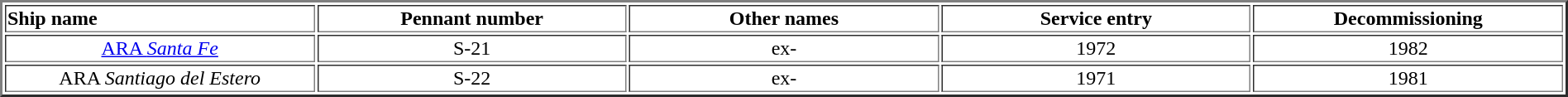<table width="100%" border="2">
<tr>
<th width="16%" align="left">Ship name</th>
<th width="16%" align="center">Pennant number</th>
<th width="16%" align="center">Other names</th>
<th width="16%" align="center">Service entry</th>
<th width="16%" align="center">Decommissioning</th>
</tr>
<tr>
<td align="center"><a href='#'>ARA <em>Santa Fe</em></a></td>
<td align="center">S-21</td>
<td align="center">ex-</td>
<td align="center">1972</td>
<td align="center">1982 </td>
</tr>
<tr>
<td align="center">ARA <em>Santiago del Estero</em></td>
<td align="center">S-22</td>
<td align="center">ex-</td>
<td align="center">1971</td>
<td align="center">1981</td>
</tr>
</table>
